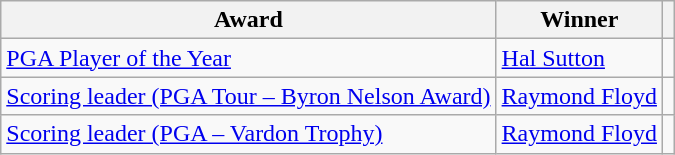<table class="wikitable">
<tr>
<th>Award</th>
<th>Winner</th>
<th></th>
</tr>
<tr>
<td><a href='#'>PGA Player of the Year</a></td>
<td> <a href='#'>Hal Sutton</a></td>
<td></td>
</tr>
<tr>
<td><a href='#'>Scoring leader (PGA Tour – Byron Nelson Award)</a></td>
<td> <a href='#'>Raymond Floyd</a></td>
<td></td>
</tr>
<tr>
<td><a href='#'>Scoring leader (PGA – Vardon Trophy)</a></td>
<td> <a href='#'>Raymond Floyd</a></td>
<td></td>
</tr>
</table>
